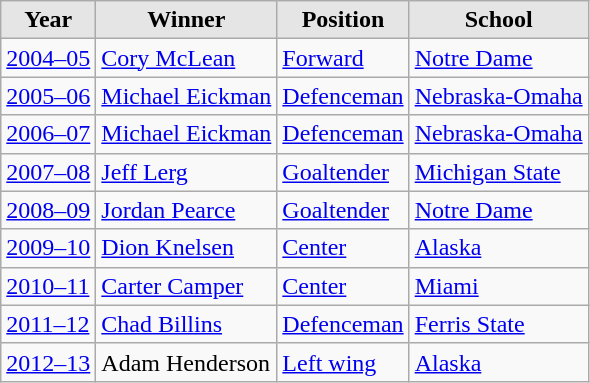<table class="wikitable sortable">
<tr>
<th style="background:#e5e5e5;">Year</th>
<th style="background:#e5e5e5;">Winner</th>
<th style="background:#e5e5e5;">Position</th>
<th style="background:#e5e5e5;">School</th>
</tr>
<tr>
<td><a href='#'>2004–05</a></td>
<td><a href='#'>Cory McLean</a></td>
<td><a href='#'>Forward</a></td>
<td><a href='#'>Notre Dame</a></td>
</tr>
<tr>
<td><a href='#'>2005–06</a></td>
<td><a href='#'>Michael Eickman</a></td>
<td><a href='#'>Defenceman</a></td>
<td><a href='#'>Nebraska-Omaha</a></td>
</tr>
<tr>
<td><a href='#'>2006–07</a></td>
<td><a href='#'>Michael Eickman</a></td>
<td><a href='#'>Defenceman</a></td>
<td><a href='#'>Nebraska-Omaha</a></td>
</tr>
<tr>
<td><a href='#'>2007–08</a></td>
<td><a href='#'>Jeff Lerg</a></td>
<td><a href='#'>Goaltender</a></td>
<td><a href='#'>Michigan State</a></td>
</tr>
<tr>
<td><a href='#'>2008–09</a></td>
<td><a href='#'>Jordan Pearce</a></td>
<td><a href='#'>Goaltender</a></td>
<td><a href='#'>Notre Dame</a></td>
</tr>
<tr>
<td><a href='#'>2009–10</a></td>
<td><a href='#'>Dion Knelsen</a></td>
<td><a href='#'>Center</a></td>
<td><a href='#'>Alaska</a></td>
</tr>
<tr>
<td><a href='#'>2010–11</a></td>
<td><a href='#'>Carter Camper</a></td>
<td><a href='#'>Center</a></td>
<td><a href='#'>Miami</a></td>
</tr>
<tr>
<td><a href='#'>2011–12</a></td>
<td><a href='#'>Chad Billins</a></td>
<td><a href='#'>Defenceman</a></td>
<td><a href='#'>Ferris State</a></td>
</tr>
<tr>
<td><a href='#'>2012–13</a></td>
<td>Adam Henderson</td>
<td><a href='#'>Left wing</a></td>
<td><a href='#'>Alaska</a></td>
</tr>
</table>
